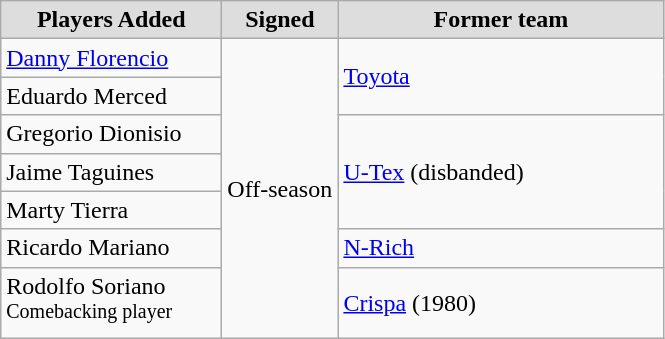<table class="wikitable sortable sortable">
<tr align="center" bgcolor="#dddddd">
<td style="width:140px"><strong>Players Added</strong></td>
<td style="width:70px"><strong>Signed</strong></td>
<td style="width:210px"><strong>Former team</strong></td>
</tr>
<tr>
<td><a href='#'>Danny Florencio</a></td>
<td rowspan="7">Off-season</td>
<td rowspan="2"><a href='#'>Toyota</a></td>
</tr>
<tr>
<td>Eduardo Merced</td>
</tr>
<tr>
<td>Gregorio Dionisio</td>
<td rowspan="3"><a href='#'>U-Tex</a> (disbanded)</td>
</tr>
<tr>
<td>Jaime Taguines</td>
</tr>
<tr>
<td>Marty Tierra</td>
</tr>
<tr>
<td>Ricardo Mariano</td>
<td><a href='#'>N-Rich</a></td>
</tr>
<tr>
<td>Rodolfo Soriano <sup>Comebacking player</sup></td>
<td><a href='#'>Crispa</a> (1980)</td>
</tr>
</table>
